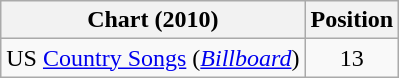<table class="wikitable sortable">
<tr>
<th scope="col">Chart (2010)</th>
<th scope="col">Position</th>
</tr>
<tr>
<td>US <a href='#'>Country Songs</a> (<em><a href='#'>Billboard</a></em>)</td>
<td align="center">13</td>
</tr>
</table>
